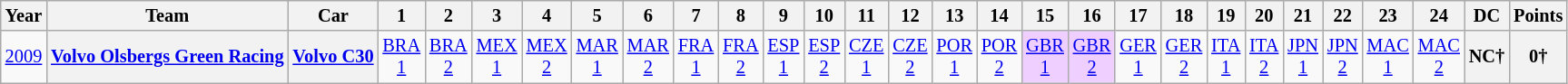<table class="wikitable" style="text-align:center; font-size:85%">
<tr>
<th>Year</th>
<th>Team</th>
<th>Car</th>
<th>1</th>
<th>2</th>
<th>3</th>
<th>4</th>
<th>5</th>
<th>6</th>
<th>7</th>
<th>8</th>
<th>9</th>
<th>10</th>
<th>11</th>
<th>12</th>
<th>13</th>
<th>14</th>
<th>15</th>
<th>16</th>
<th>17</th>
<th>18</th>
<th>19</th>
<th>20</th>
<th>21</th>
<th>22</th>
<th>23</th>
<th>24</th>
<th>DC</th>
<th>Points</th>
</tr>
<tr>
<td><a href='#'>2009</a></td>
<th nowrap><a href='#'>Volvo Olsbergs Green Racing</a></th>
<th nowrap><a href='#'>Volvo C30</a></th>
<td><a href='#'>BRA<br>1</a></td>
<td><a href='#'>BRA<br>2</a></td>
<td><a href='#'>MEX<br>1</a></td>
<td><a href='#'>MEX<br>2</a></td>
<td><a href='#'>MAR<br>1</a></td>
<td><a href='#'>MAR<br>2</a></td>
<td><a href='#'>FRA<br>1</a></td>
<td><a href='#'>FRA<br>2</a></td>
<td><a href='#'>ESP<br>1</a></td>
<td><a href='#'>ESP<br>2</a></td>
<td><a href='#'>CZE<br>1</a></td>
<td><a href='#'>CZE<br>2</a></td>
<td><a href='#'>POR<br>1</a></td>
<td><a href='#'>POR<br>2</a></td>
<td style="background:#efcfff;"><a href='#'>GBR<br>1</a><br></td>
<td style="background:#efcfff;"><a href='#'>GBR<br>2</a><br></td>
<td><a href='#'>GER<br>1</a></td>
<td><a href='#'>GER<br>2</a></td>
<td><a href='#'>ITA<br>1</a></td>
<td><a href='#'>ITA<br>2</a></td>
<td><a href='#'>JPN<br>1</a></td>
<td><a href='#'>JPN<br>2</a></td>
<td><a href='#'>MAC<br>1</a></td>
<td><a href='#'>MAC<br>2</a></td>
<th>NC†</th>
<th>0†</th>
</tr>
</table>
